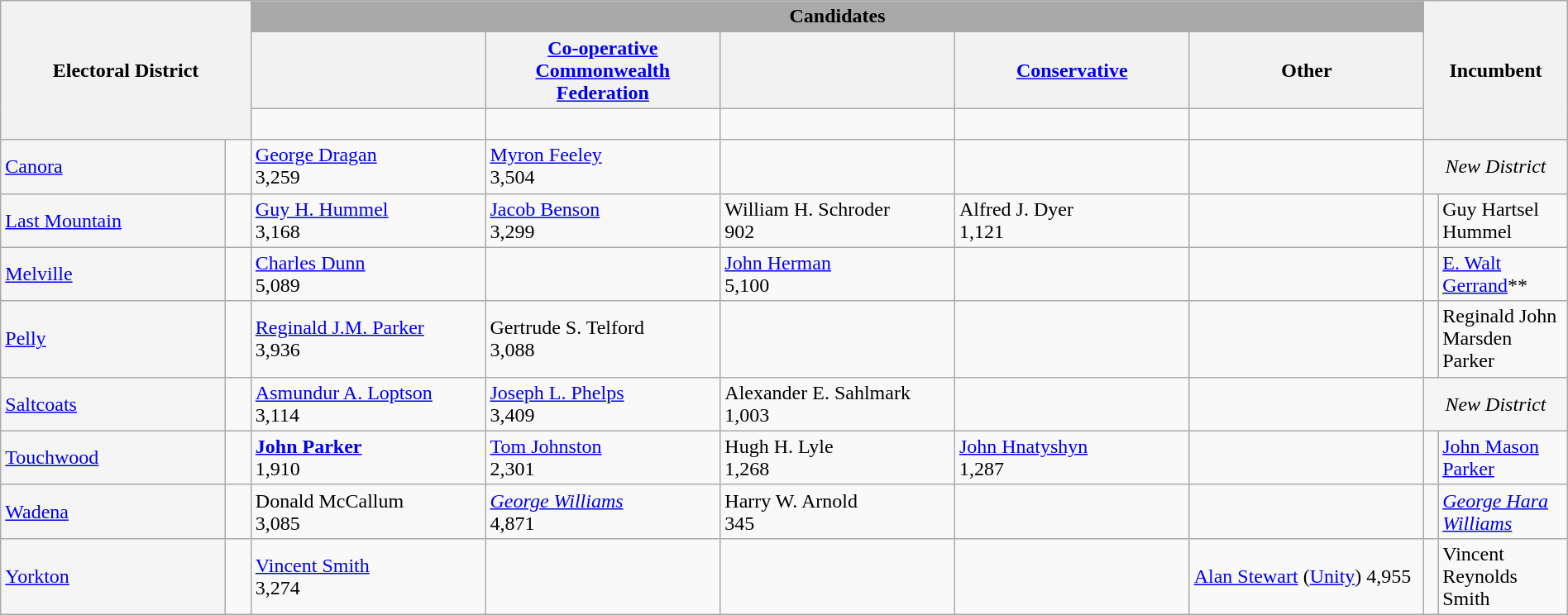<table class="wikitable" style="width:100%">
<tr>
<th style="width:16%;" style="background:darkgrey;" rowspan=3 colspan=2>Electoral District</th>
<th style="background:darkgrey;" colspan=5>Candidates</th>
<th style="width:14%;" style="background:darkgrey;" rowspan=3 colspan=2>Incumbent</th>
</tr>
<tr>
<th width=15%></th>
<th width=15%><a href='#'>Co-operative Commonwealth Federation</a></th>
<th width=15%></th>
<th width=15%><a href='#'>Conservative</a></th>
<th width=15%>Other</th>
</tr>
<tr>
<td width=15% > </td>
<td width=15% > </td>
<td width=15% > </td>
<td width=15% > </td>
<td width=15% > </td>
</tr>
<tr>
<td bgcolor=whitesmoke><a href='#'>Canora</a></td>
<td> </td>
<td><a href='#'>George Dragan</a><br>3,259</td>
<td><a href='#'>Myron Feeley</a><br>3,504</td>
<td></td>
<td></td>
<td></td>
<td colspan=2  style="background:whitesmoke; text-align:center;"><em>New District</em></td>
</tr>
<tr>
<td bgcolor=whitesmoke><a href='#'>Last Mountain</a></td>
<td> </td>
<td><a href='#'>Guy H. Hummel</a><br>3,168</td>
<td><a href='#'>Jacob Benson</a><br>3,299</td>
<td>William H. Schroder<br>902</td>
<td>Alfred J. Dyer<br>1,121</td>
<td></td>
<td> </td>
<td>Guy Hartsel Hummel</td>
</tr>
<tr>
<td bgcolor=whitesmoke><a href='#'>Melville</a></td>
<td> </td>
<td><a href='#'>Charles Dunn</a><br>5,089</td>
<td></td>
<td><a href='#'>John Herman</a><br>5,100</td>
<td></td>
<td></td>
<td> </td>
<td><a href='#'>E. Walt Gerrand</a>**</td>
</tr>
<tr>
<td bgcolor=whitesmoke><a href='#'>Pelly</a></td>
<td> </td>
<td><a href='#'>Reginald J.M. Parker</a><br>3,936</td>
<td>Gertrude S. Telford<br>3,088</td>
<td></td>
<td></td>
<td></td>
<td> </td>
<td>Reginald John Marsden Parker</td>
</tr>
<tr>
<td bgcolor=whitesmoke><a href='#'>Saltcoats</a></td>
<td> </td>
<td><a href='#'>Asmundur A. Loptson</a><br>3,114</td>
<td><a href='#'>Joseph L. Phelps</a><br>3,409</td>
<td>Alexander E. Sahlmark<br>1,003</td>
<td></td>
<td></td>
<td colspan=2  style="background:whitesmoke; text-align:center;"><em>New District</em></td>
</tr>
<tr>
<td bgcolor=whitesmoke><a href='#'>Touchwood</a></td>
<td> </td>
<td><strong><a href='#'>John Parker</a></strong><br>1,910</td>
<td><a href='#'>Tom Johnston</a><br>2,301</td>
<td>Hugh H. Lyle<br>1,268</td>
<td><a href='#'>John Hnatyshyn</a><br>1,287</td>
<td></td>
<td> </td>
<td><a href='#'>John Mason Parker</a></td>
</tr>
<tr>
<td bgcolor=whitesmoke><a href='#'>Wadena</a></td>
<td> </td>
<td>Donald McCallum<br>3,085</td>
<td><em><a href='#'>George Williams</a></em><br>4,871</td>
<td>Harry W. Arnold<br>345</td>
<td></td>
<td></td>
<td> </td>
<td><em><a href='#'>George Hara Williams</a></em></td>
</tr>
<tr>
<td bgcolor=whitesmoke><a href='#'>Yorkton</a></td>
<td> </td>
<td><a href='#'>Vincent Smith</a><br>3,274</td>
<td></td>
<td></td>
<td></td>
<td><a href='#'>Alan Stewart</a> (<a href='#'>Unity</a>) 4,955</td>
<td> </td>
<td>Vincent Reynolds Smith</td>
</tr>
</table>
